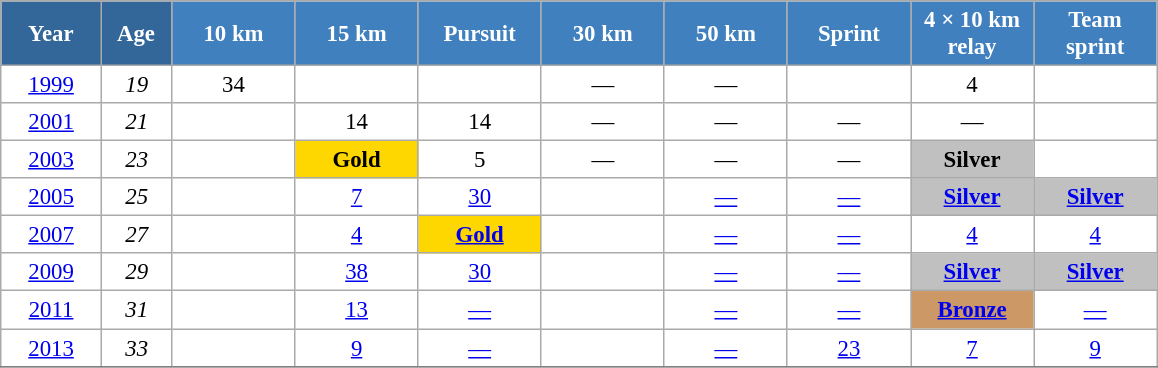<table class="wikitable" style="font-size:95%; text-align:center; border:grey solid 1px; border-collapse:collapse; background:#ffffff;">
<tr>
<th style="background-color:#369; color:white; width:60px;"> Year </th>
<th style="background-color:#369; color:white; width:40px;"> Age </th>
<th style="background-color:#4180be; color:white; width:75px;"> 10 km </th>
<th style="background-color:#4180be; color:white; width:75px;"> 15 km </th>
<th style="background-color:#4180be; color:white; width:75px;"> Pursuit </th>
<th style="background-color:#4180be; color:white; width:75px;"> 30 km </th>
<th style="background-color:#4180be; color:white; width:75px;"> 50 km </th>
<th style="background-color:#4180be; color:white; width:75px;"> Sprint </th>
<th style="background-color:#4180be; color:white; width:75px;"> 4 × 10 km <br> relay </th>
<th style="background-color:#4180be; color:white; width:75px;"> Team <br> sprint </th>
</tr>
<tr>
<td><a href='#'>1999</a></td>
<td><em>19</em></td>
<td>34</td>
<td></td>
<td></td>
<td>—</td>
<td>—</td>
<td></td>
<td>4</td>
<td></td>
</tr>
<tr>
<td><a href='#'>2001</a></td>
<td><em>21</em></td>
<td></td>
<td>14</td>
<td>14</td>
<td>—</td>
<td>—</td>
<td>—</td>
<td>—</td>
<td></td>
</tr>
<tr>
<td><a href='#'>2003</a></td>
<td><em>23</em></td>
<td></td>
<td style="background:gold;"><strong>Gold</strong></td>
<td>5</td>
<td>—</td>
<td>—</td>
<td>—</td>
<td style="background:silver;"><strong>Silver</strong></td>
<td></td>
</tr>
<tr>
<td><a href='#'>2005</a></td>
<td><em>25</em></td>
<td></td>
<td><a href='#'>7</a></td>
<td><a href='#'>30</a></td>
<td></td>
<td><a href='#'>—</a></td>
<td><a href='#'>—</a></td>
<td style="background:silver;"><a href='#'><strong>Silver</strong></a></td>
<td style="background:silver;"><a href='#'><strong>Silver</strong></a></td>
</tr>
<tr>
<td><a href='#'>2007</a></td>
<td><em>27</em></td>
<td></td>
<td><a href='#'>4</a></td>
<td style="background:gold;"><a href='#'><strong>Gold</strong></a></td>
<td></td>
<td><a href='#'>—</a></td>
<td><a href='#'>—</a></td>
<td><a href='#'>4</a></td>
<td><a href='#'>4</a></td>
</tr>
<tr>
<td><a href='#'>2009</a></td>
<td><em>29</em></td>
<td></td>
<td><a href='#'>38</a></td>
<td><a href='#'>30</a></td>
<td></td>
<td><a href='#'>—</a></td>
<td><a href='#'>—</a></td>
<td style="background:silver;"><a href='#'><strong>Silver</strong></a></td>
<td style="background:silver;"><a href='#'><strong>Silver</strong></a></td>
</tr>
<tr>
<td><a href='#'>2011</a></td>
<td><em>31</em></td>
<td></td>
<td><a href='#'>13</a></td>
<td><a href='#'>—</a></td>
<td></td>
<td><a href='#'>—</a></td>
<td><a href='#'>—</a></td>
<td bgcolor="cc9966"><a href='#'><strong>Bronze</strong></a></td>
<td><a href='#'>—</a></td>
</tr>
<tr>
<td><a href='#'>2013</a></td>
<td><em>33</em></td>
<td></td>
<td><a href='#'>9</a></td>
<td><a href='#'>—</a></td>
<td></td>
<td><a href='#'>—</a></td>
<td><a href='#'>23</a></td>
<td><a href='#'>7</a></td>
<td><a href='#'>9</a></td>
</tr>
<tr>
</tr>
</table>
